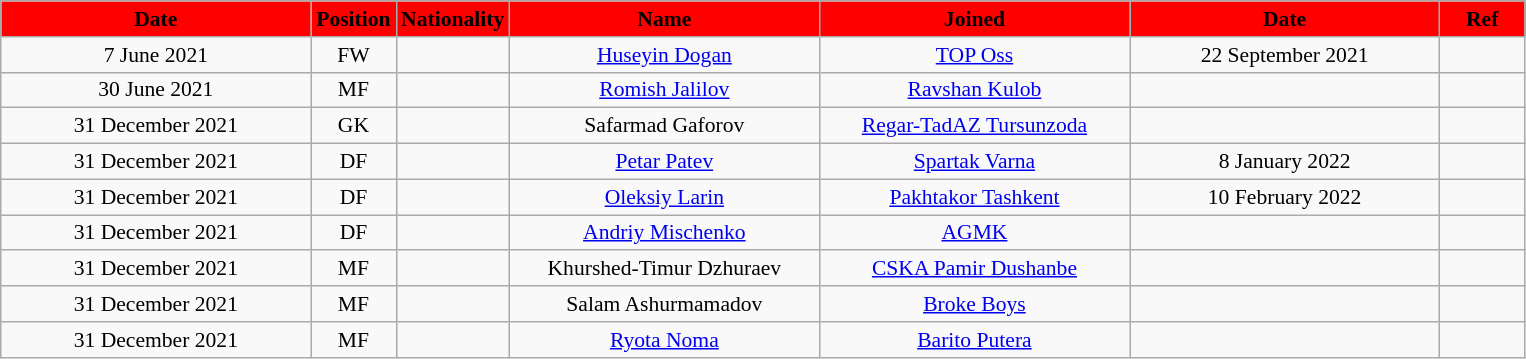<table class="wikitable"  style="text-align:center; font-size:90%; ">
<tr>
<th style="background:#FF0000; color:#000000; width:200px;">Date</th>
<th style="background:#FF0000; color:#000000; width:50px;">Position</th>
<th style="background:#FF0000; color:#000000; width:50px;">Nationality</th>
<th style="background:#FF0000; color:#000000; width:200px;">Name</th>
<th style="background:#FF0000; color:#000000; width:200px;">Joined</th>
<th style="background:#FF0000; color:#000000; width:200px;">Date</th>
<th style="background:#FF0000; color:#000000; width:50px;">Ref</th>
</tr>
<tr>
<td>7 June 2021</td>
<td>FW</td>
<td></td>
<td><a href='#'>Huseyin Dogan</a></td>
<td><a href='#'>TOP Oss</a></td>
<td>22 September 2021</td>
<td></td>
</tr>
<tr>
<td>30 June 2021</td>
<td>MF</td>
<td></td>
<td><a href='#'>Romish Jalilov</a></td>
<td><a href='#'>Ravshan Kulob</a></td>
<td></td>
<td></td>
</tr>
<tr>
<td>31 December 2021</td>
<td>GK</td>
<td></td>
<td>Safarmad Gaforov</td>
<td><a href='#'>Regar-TadAZ Tursunzoda</a></td>
<td></td>
<td></td>
</tr>
<tr>
<td>31 December 2021</td>
<td>DF</td>
<td></td>
<td><a href='#'>Petar Patev</a></td>
<td><a href='#'>Spartak Varna</a></td>
<td>8 January 2022</td>
<td></td>
</tr>
<tr>
<td>31 December 2021</td>
<td>DF</td>
<td></td>
<td><a href='#'>Oleksiy Larin</a></td>
<td><a href='#'>Pakhtakor Tashkent</a></td>
<td>10 February 2022</td>
<td></td>
</tr>
<tr>
<td>31 December 2021</td>
<td>DF</td>
<td></td>
<td><a href='#'>Andriy Mischenko</a></td>
<td><a href='#'>AGMK</a></td>
<td></td>
<td></td>
</tr>
<tr>
<td>31 December 2021</td>
<td>MF</td>
<td></td>
<td>Khurshed-Timur Dzhuraev</td>
<td><a href='#'>CSKA Pamir Dushanbe</a></td>
<td></td>
<td></td>
</tr>
<tr>
<td>31 December 2021</td>
<td>MF</td>
<td></td>
<td>Salam Ashurmamadov</td>
<td><a href='#'>Broke Boys</a></td>
<td></td>
<td></td>
</tr>
<tr>
<td>31 December 2021</td>
<td>MF</td>
<td></td>
<td><a href='#'>Ryota Noma</a></td>
<td><a href='#'>Barito Putera</a></td>
<td></td>
<td></td>
</tr>
</table>
